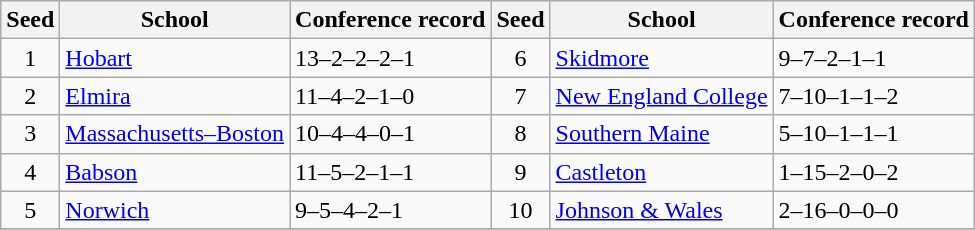<table class="wikitable">
<tr>
<th>Seed</th>
<th>School</th>
<th>Conference record</th>
<th>Seed</th>
<th>School</th>
<th>Conference record</th>
</tr>
<tr>
<td align=center>1</td>
<td><a href='#'>Hobart</a></td>
<td>13–2–2–2–1</td>
<td align=center>6</td>
<td><a href='#'>Skidmore</a></td>
<td>9–7–2–1–1</td>
</tr>
<tr>
<td align=center>2</td>
<td><a href='#'>Elmira</a></td>
<td>11–4–2–1–0</td>
<td align=center>7</td>
<td><a href='#'>New England College</a></td>
<td>7–10–1–1–2</td>
</tr>
<tr>
<td align=center>3</td>
<td><a href='#'>Massachusetts–Boston</a></td>
<td>10–4–4–0–1</td>
<td align=center>8</td>
<td><a href='#'>Southern Maine</a></td>
<td>5–10–1–1–1</td>
</tr>
<tr>
<td align=center>4</td>
<td><a href='#'>Babson</a></td>
<td>11–5–2–1–1</td>
<td align=center>9</td>
<td><a href='#'>Castleton</a></td>
<td>1–15–2–0–2</td>
</tr>
<tr>
<td align=center>5</td>
<td><a href='#'>Norwich</a></td>
<td>9–5–4–2–1</td>
<td align=center>10</td>
<td><a href='#'>Johnson & Wales</a></td>
<td>2–16–0–0–0</td>
</tr>
<tr>
</tr>
</table>
